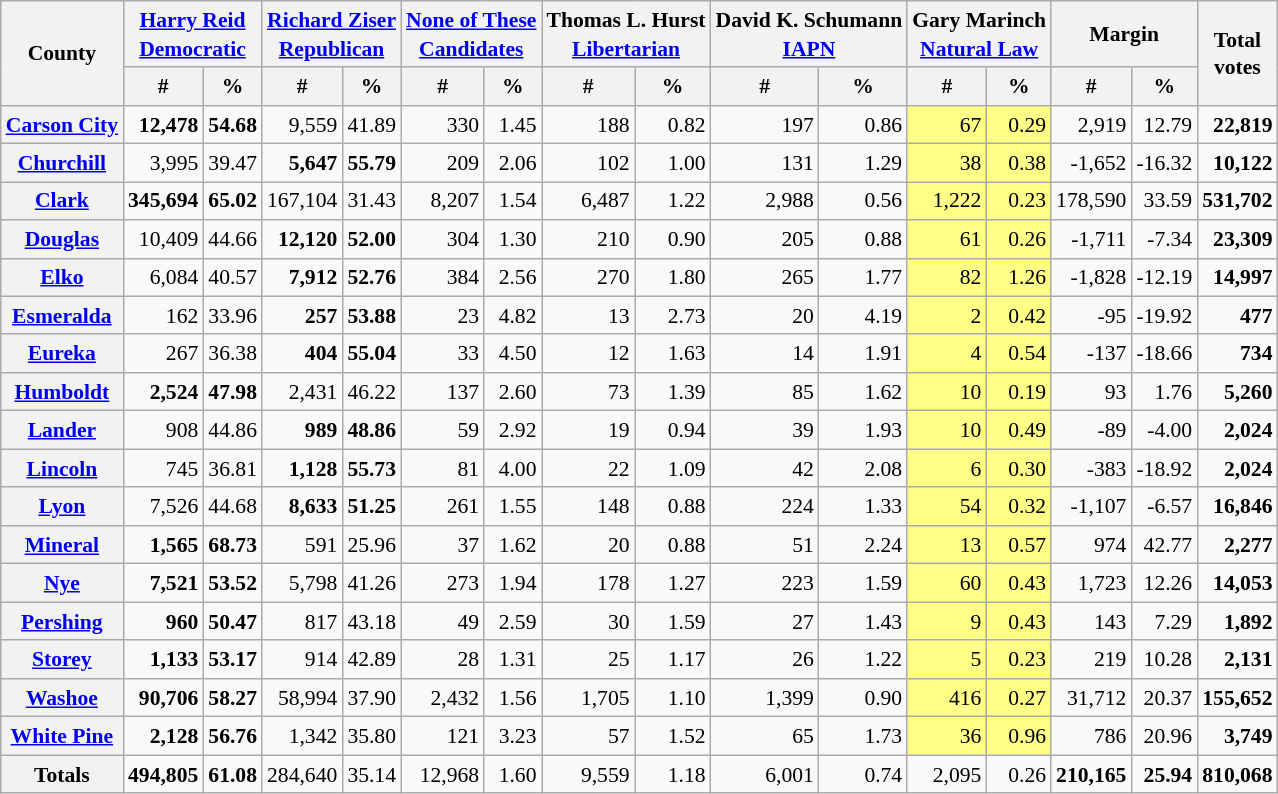<table class="wikitable sortable" style="text-align:right;font-size:90%;line-height:1.3">
<tr>
<th rowspan=2>County</th>
<th colspan=2><a href='#'>Harry Reid</a><br><a href='#'>Democratic</a></th>
<th colspan=2><a href='#'>Richard Ziser</a><br><a href='#'>Republican</a></th>
<th colspan=2><a href='#'>None of These<br>Candidates</a></th>
<th colspan=2>Thomas L. Hurst<br><a href='#'>Libertarian</a></th>
<th colspan=2>David K. Schumann<br><a href='#'>IAPN</a></th>
<th colspan=2>Gary Marinch<br><a href='#'>Natural Law</a></th>
<th colspan=2>Margin</th>
<th rowspan=2>Total<br>votes</th>
</tr>
<tr>
<th data-sort-type="number">#</th>
<th data-sort-type="number">%</th>
<th data-sort-type="number">#</th>
<th data-sort-type="number">%</th>
<th data-sort-type="number">#</th>
<th data-sort-type="number">%</th>
<th data-sort-type="number">#</th>
<th data-sort-type="number">%</th>
<th data-sort-type="number">#</th>
<th data-sort-type="number">%</th>
<th data-sort-type="number">#</th>
<th data-sort-type="number">%</th>
<th data-sort-type="number">#</th>
<th data-sort-type="number">%</th>
</tr>
<tr>
<th><a href='#'>Carson City</a></th>
<td><strong>12,478</strong></td>
<td><strong>54.68</strong></td>
<td>9,559</td>
<td>41.89</td>
<td>330</td>
<td>1.45</td>
<td>188</td>
<td>0.82</td>
<td>197</td>
<td>0.86</td>
<td style=background:#FFFF88>67</td>
<td style=background:#FFFF88>0.29</td>
<td>2,919</td>
<td>12.79</td>
<td><strong>22,819</strong></td>
</tr>
<tr>
<th><a href='#'>Churchill</a></th>
<td>3,995</td>
<td>39.47</td>
<td><strong>5,647</strong></td>
<td><strong>55.79</strong></td>
<td>209</td>
<td>2.06</td>
<td>102</td>
<td>1.00</td>
<td>131</td>
<td>1.29</td>
<td style=background:#FFFF88>38</td>
<td style=background:#FFFF88>0.38</td>
<td>-1,652</td>
<td>-16.32</td>
<td><strong>10,122</strong></td>
</tr>
<tr>
<th><a href='#'>Clark</a></th>
<td><strong>345,694</strong></td>
<td><strong>65.02</strong></td>
<td>167,104</td>
<td>31.43</td>
<td>8,207</td>
<td>1.54</td>
<td>6,487</td>
<td>1.22</td>
<td>2,988</td>
<td>0.56</td>
<td style=background:#FFFF88>1,222</td>
<td style=background:#FFFF88>0.23</td>
<td>178,590</td>
<td>33.59</td>
<td><strong>531,702</strong></td>
</tr>
<tr>
<th><a href='#'>Douglas</a></th>
<td>10,409</td>
<td>44.66</td>
<td><strong>12,120</strong></td>
<td><strong>52.00</strong></td>
<td>304</td>
<td>1.30</td>
<td>210</td>
<td>0.90</td>
<td>205</td>
<td>0.88</td>
<td style=background:#FFFF88>61</td>
<td style=background:#FFFF88>0.26</td>
<td>-1,711</td>
<td>-7.34</td>
<td><strong>23,309</strong></td>
</tr>
<tr>
<th><a href='#'>Elko</a></th>
<td>6,084</td>
<td>40.57</td>
<td><strong>7,912</strong></td>
<td><strong>52.76</strong></td>
<td>384</td>
<td>2.56</td>
<td>270</td>
<td>1.80</td>
<td>265</td>
<td>1.77</td>
<td style=background:#FFFF88>82</td>
<td style=background:#FFFF88>1.26</td>
<td>-1,828</td>
<td>-12.19</td>
<td><strong>14,997</strong></td>
</tr>
<tr>
<th><a href='#'>Esmeralda</a></th>
<td>162</td>
<td>33.96</td>
<td><strong>257</strong></td>
<td><strong>53.88</strong></td>
<td>23</td>
<td>4.82</td>
<td>13</td>
<td>2.73</td>
<td>20</td>
<td>4.19</td>
<td style=background:#FFFF88>2</td>
<td style=background:#FFFF88>0.42</td>
<td>-95</td>
<td>-19.92</td>
<td><strong>477</strong></td>
</tr>
<tr>
<th><a href='#'>Eureka</a></th>
<td>267</td>
<td>36.38</td>
<td><strong>404</strong></td>
<td><strong>55.04</strong></td>
<td>33</td>
<td>4.50</td>
<td>12</td>
<td>1.63</td>
<td>14</td>
<td>1.91</td>
<td style=background:#FFFF88>4</td>
<td style=background:#FFFF88>0.54</td>
<td>-137</td>
<td>-18.66</td>
<td><strong>734</strong></td>
</tr>
<tr>
<th><a href='#'>Humboldt</a></th>
<td><strong>2,524</strong></td>
<td><strong>47.98</strong></td>
<td>2,431</td>
<td>46.22</td>
<td>137</td>
<td>2.60</td>
<td>73</td>
<td>1.39</td>
<td>85</td>
<td>1.62</td>
<td style=background:#FFFF88>10</td>
<td style=background:#FFFF88>0.19</td>
<td>93</td>
<td>1.76</td>
<td><strong>5,260</strong></td>
</tr>
<tr>
<th><a href='#'>Lander</a></th>
<td>908</td>
<td>44.86</td>
<td><strong>989</strong></td>
<td><strong>48.86</strong></td>
<td>59</td>
<td>2.92</td>
<td>19</td>
<td>0.94</td>
<td>39</td>
<td>1.93</td>
<td style=background:#FFFF88>10</td>
<td style=background:#FFFF88>0.49</td>
<td>-89</td>
<td>-4.00</td>
<td><strong>2,024</strong></td>
</tr>
<tr>
<th><a href='#'>Lincoln</a></th>
<td>745</td>
<td>36.81</td>
<td><strong>1,128</strong></td>
<td><strong>55.73</strong></td>
<td>81</td>
<td>4.00</td>
<td>22</td>
<td>1.09</td>
<td>42</td>
<td>2.08</td>
<td style=background:#FFFF88>6</td>
<td style=background:#FFFF88>0.30</td>
<td>-383</td>
<td>-18.92</td>
<td><strong>2,024</strong></td>
</tr>
<tr>
<th><a href='#'>Lyon</a></th>
<td>7,526</td>
<td>44.68</td>
<td><strong>8,633</strong></td>
<td><strong>51.25</strong></td>
<td>261</td>
<td>1.55</td>
<td>148</td>
<td>0.88</td>
<td>224</td>
<td>1.33</td>
<td style=background:#FFFF88>54</td>
<td style=background:#FFFF88>0.32</td>
<td>-1,107</td>
<td>-6.57</td>
<td><strong>16,846</strong></td>
</tr>
<tr>
<th><a href='#'>Mineral</a></th>
<td><strong>1,565</strong></td>
<td><strong>68.73</strong></td>
<td>591</td>
<td>25.96</td>
<td>37</td>
<td>1.62</td>
<td>20</td>
<td>0.88</td>
<td>51</td>
<td>2.24</td>
<td style=background:#FFFF88>13</td>
<td style=background:#FFFF88>0.57</td>
<td>974</td>
<td>42.77</td>
<td><strong>2,277</strong></td>
</tr>
<tr>
<th><a href='#'>Nye</a></th>
<td><strong>7,521</strong></td>
<td><strong>53.52</strong></td>
<td>5,798</td>
<td>41.26</td>
<td>273</td>
<td>1.94</td>
<td>178</td>
<td>1.27</td>
<td>223</td>
<td>1.59</td>
<td style=background:#FFFF88>60</td>
<td style=background:#FFFF88>0.43</td>
<td>1,723</td>
<td>12.26</td>
<td><strong>14,053</strong></td>
</tr>
<tr>
<th><a href='#'>Pershing</a></th>
<td><strong>960</strong></td>
<td><strong>50.47</strong></td>
<td>817</td>
<td>43.18</td>
<td>49</td>
<td>2.59</td>
<td>30</td>
<td>1.59</td>
<td>27</td>
<td>1.43</td>
<td style=background:#FFFF88>9</td>
<td style=background:#FFFF88>0.43</td>
<td>143</td>
<td>7.29</td>
<td><strong>1,892</strong></td>
</tr>
<tr>
<th><a href='#'>Storey</a></th>
<td><strong>1,133</strong></td>
<td><strong>53.17</strong></td>
<td>914</td>
<td>42.89</td>
<td>28</td>
<td>1.31</td>
<td>25</td>
<td>1.17</td>
<td>26</td>
<td>1.22</td>
<td style=background:#FFFF88>5</td>
<td style=background:#FFFF88>0.23</td>
<td>219</td>
<td>10.28</td>
<td><strong>2,131</strong></td>
</tr>
<tr>
<th><a href='#'>Washoe</a></th>
<td><strong>90,706</strong></td>
<td><strong>58.27</strong></td>
<td>58,994</td>
<td>37.90</td>
<td>2,432</td>
<td>1.56</td>
<td>1,705</td>
<td>1.10</td>
<td>1,399</td>
<td>0.90</td>
<td style=background:#FFFF88>416</td>
<td style=background:#FFFF88>0.27</td>
<td>31,712</td>
<td>20.37</td>
<td><strong>155,652</strong></td>
</tr>
<tr>
<th><a href='#'>White Pine</a></th>
<td><strong>2,128</strong></td>
<td><strong>56.76</strong></td>
<td>1,342</td>
<td>35.80</td>
<td>121</td>
<td>3.23</td>
<td>57</td>
<td>1.52</td>
<td>65</td>
<td>1.73</td>
<td style=background:#FFFF88>36</td>
<td style=background:#FFFF88>0.96</td>
<td>786</td>
<td>20.96</td>
<td><strong>3,749</strong></td>
</tr>
<tr class="sortbottom">
<th>Totals</th>
<td><strong>494,805</strong></td>
<td><strong>61.08</strong></td>
<td>284,640</td>
<td>35.14</td>
<td>12,968</td>
<td>1.60</td>
<td>9,559</td>
<td>1.18</td>
<td>6,001</td>
<td>0.74</td>
<td>2,095</td>
<td>0.26</td>
<td><strong>210,165</strong></td>
<td><strong>25.94</strong></td>
<td><strong>810,068</strong></td>
</tr>
</table>
